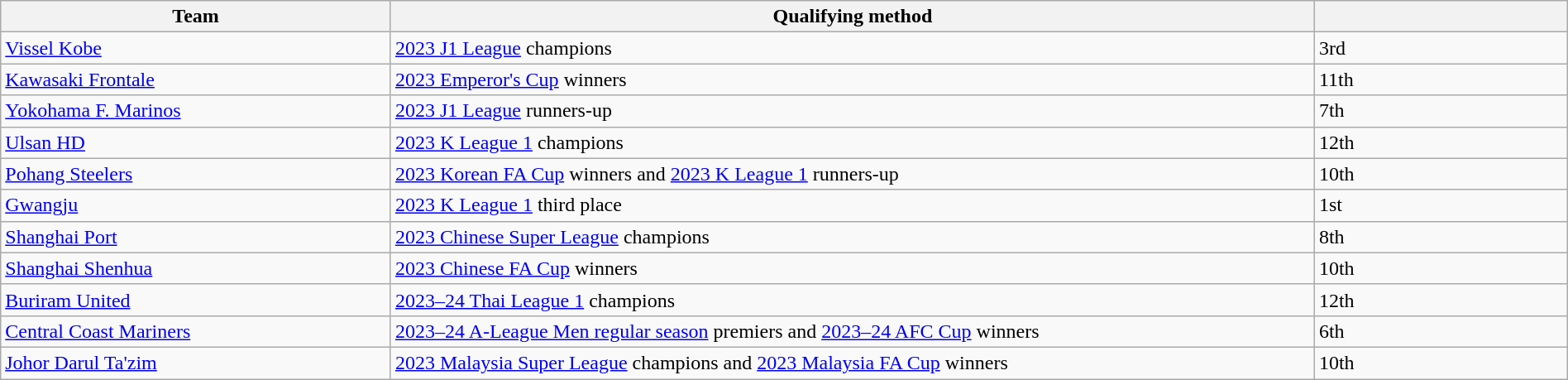<table class="wikitable" style="table-layout:fixed;width:100%;">
<tr>
<th width=25%>Team</th>
<th width=60%>Qualifying method</th>
<th width=16%> </th>
</tr>
<tr>
<td> <a href='#'>Vissel Kobe</a></td>
<td><a href='#'>2023 J1 League</a> champions</td>
<td>3rd </td>
</tr>
<tr>
<td> <a href='#'>Kawasaki Frontale</a></td>
<td><a href='#'>2023 Emperor's Cup</a> winners</td>
<td>11th </td>
</tr>
<tr>
<td> <a href='#'>Yokohama F. Marinos</a></td>
<td><a href='#'>2023 J1 League</a> runners-up</td>
<td>7th </td>
</tr>
<tr>
<td> <a href='#'>Ulsan HD</a></td>
<td><a href='#'>2023 K League 1</a> champions</td>
<td>12th </td>
</tr>
<tr>
<td> <a href='#'>Pohang Steelers</a></td>
<td><a href='#'>2023 Korean FA Cup</a> winners and <a href='#'>2023 K League 1</a> runners-up</td>
<td>10th </td>
</tr>
<tr>
<td> <a href='#'>Gwangju</a></td>
<td><a href='#'>2023 K League 1</a> third place</td>
<td>1st</td>
</tr>
<tr>
<td> <a href='#'>Shanghai Port</a></td>
<td><a href='#'>2023 Chinese Super League</a> champions</td>
<td>8th </td>
</tr>
<tr>
<td> <a href='#'>Shanghai Shenhua</a></td>
<td><a href='#'>2023 Chinese FA Cup</a> winners</td>
<td>10th </td>
</tr>
<tr>
<td> <a href='#'>Buriram United</a></td>
<td><a href='#'>2023–24 Thai League 1</a> champions</td>
<td>12th </td>
</tr>
<tr>
<td> <a href='#'>Central Coast Mariners</a></td>
<td><a href='#'>2023–24 A-League Men regular season</a> premiers and <a href='#'>2023–24 AFC Cup</a> winners</td>
<td>6th </td>
</tr>
<tr>
<td> <a href='#'>Johor Darul Ta'zim</a></td>
<td><a href='#'>2023 Malaysia Super League</a> champions and <a href='#'>2023 Malaysia FA Cup</a> winners</td>
<td>10th </td>
</tr>
</table>
